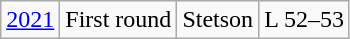<table class="wikitable">
<tr>
<td><a href='#'>2021</a></td>
<td>First round</td>
<td>Stetson</td>
<td>L 52–53</td>
</tr>
</table>
